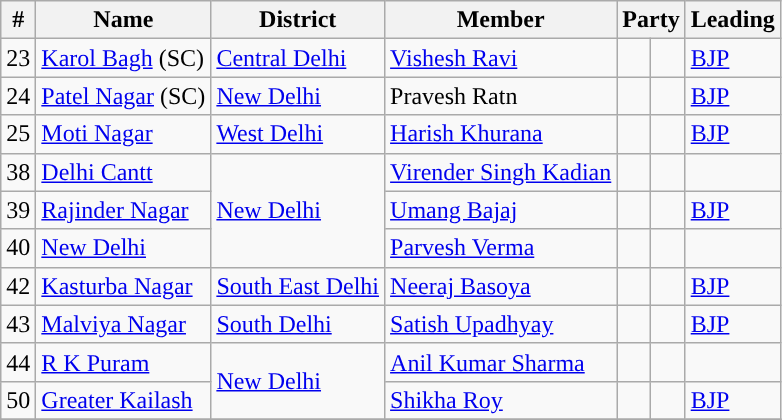<table class="wikitable">
<tr>
<th>#</th>
<th>Name</th>
<th>District</th>
<th>Member</th>
<th colspan="2">Party</th>
<th colspan="2">Leading<br></th>
</tr>
<tr>
<td>23</td>
<td><a href='#'>Karol Bagh</a> (SC)</td>
<td><a href='#'>Central Delhi</a></td>
<td><a href='#'>Vishesh Ravi</a></td>
<td></td>
<td style="background-color:"></td>
<td><a href='#'>BJP</a></td>
</tr>
<tr>
<td>24</td>
<td><a href='#'>Patel Nagar</a> (SC)</td>
<td><a href='#'>New Delhi</a></td>
<td>Pravesh Ratn</td>
<td></td>
<td style="background-color:"></td>
<td><a href='#'>BJP</a></td>
</tr>
<tr>
<td>25</td>
<td><a href='#'>Moti Nagar</a></td>
<td><a href='#'>West Delhi</a></td>
<td><a href='#'>Harish Khurana</a></td>
<td></td>
<td style="background-color:"></td>
<td><a href='#'>BJP</a></td>
</tr>
<tr>
<td>38</td>
<td><a href='#'>Delhi Cantt</a></td>
<td rowspan="3"><a href='#'>New Delhi</a></td>
<td><a href='#'>Virender Singh Kadian</a></td>
<td></td>
<td></td>
</tr>
<tr>
<td>39</td>
<td><a href='#'>Rajinder Nagar</a></td>
<td><a href='#'>Umang Bajaj</a></td>
<td></td>
<td style="background-color:"></td>
<td><a href='#'>BJP</a></td>
</tr>
<tr>
<td>40</td>
<td><a href='#'>New Delhi</a></td>
<td><a href='#'>Parvesh Verma</a></td>
<td></td>
<td></td>
</tr>
<tr>
<td>42</td>
<td><a href='#'>Kasturba Nagar</a></td>
<td><a href='#'>South East Delhi</a></td>
<td><a href='#'>Neeraj Basoya</a></td>
<td></td>
<td style="background-color:"></td>
<td><a href='#'>BJP</a></td>
</tr>
<tr>
<td>43</td>
<td><a href='#'>Malviya Nagar</a></td>
<td><a href='#'>South Delhi</a></td>
<td><a href='#'>Satish Upadhyay</a></td>
<td></td>
<td style="background-color:"></td>
<td><a href='#'>BJP</a></td>
</tr>
<tr>
<td>44</td>
<td><a href='#'>R K Puram</a></td>
<td rowspan="2"><a href='#'>New Delhi</a></td>
<td><a href='#'>Anil Kumar Sharma</a></td>
<td></td>
<td></td>
</tr>
<tr>
<td>50</td>
<td><a href='#'>Greater Kailash</a></td>
<td><a href='#'>Shikha Roy</a></td>
<td></td>
<td style="background-color:"></td>
<td><a href='#'>BJP</a></td>
</tr>
<tr>
</tr>
</table>
